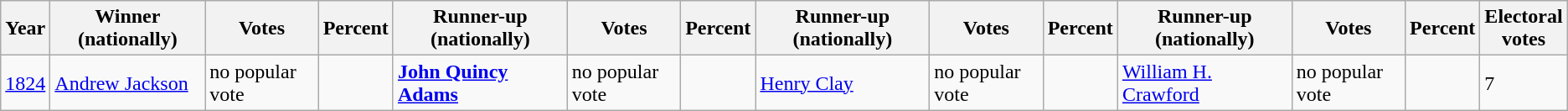<table class="wikitable sortable">
<tr>
<th data-sort-type="number">Year</th>
<th>Winner (nationally)</th>
<th data-sort-type="number">Votes</th>
<th data-sort-type="number">Percent</th>
<th>Runner-up (nationally)</th>
<th data-sort-type="number">Votes</th>
<th data-sort-type="number">Percent</th>
<th>Runner-up (nationally)</th>
<th data-sort-type="number">Votes</th>
<th data-sort-type="number">Percent</th>
<th>Runner-up (nationally)</th>
<th data-sort-type="number">Votes</th>
<th data-sort-type="number">Percent</th>
<th data-sort-type="number">Electoral<br>votes</th>
</tr>
<tr>
<td style"text-align:left"><a href='#'>1824</a></td>
<td><a href='#'>Andrew Jackson</a></td>
<td>no popular vote</td>
<td></td>
<td><strong><a href='#'>John Quincy Adams</a></strong></td>
<td>no popular vote</td>
<td></td>
<td><a href='#'>Henry Clay</a></td>
<td>no popular vote</td>
<td></td>
<td><a href='#'>William H. Crawford</a></td>
<td>no popular vote</td>
<td></td>
<td>7</td>
</tr>
</table>
